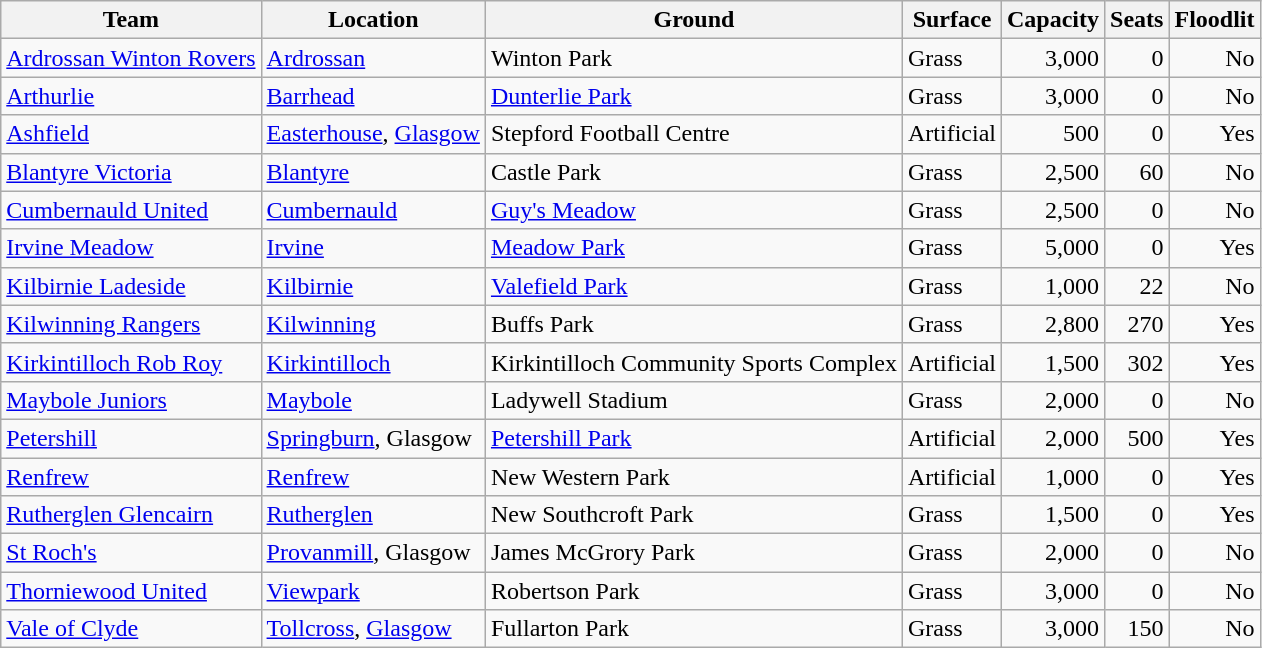<table class="wikitable sortable">
<tr>
<th>Team</th>
<th>Location</th>
<th>Ground</th>
<th>Surface</th>
<th data-sort-type="number">Capacity</th>
<th data-sort-type="number">Seats</th>
<th>Floodlit</th>
</tr>
<tr>
<td><a href='#'>Ardrossan Winton Rovers</a></td>
<td><a href='#'>Ardrossan</a></td>
<td>Winton Park</td>
<td>Grass</td>
<td align=right>3,000</td>
<td align=right>0</td>
<td align=right>No</td>
</tr>
<tr>
<td><a href='#'>Arthurlie</a></td>
<td><a href='#'>Barrhead</a></td>
<td><a href='#'>Dunterlie Park</a></td>
<td>Grass</td>
<td align=right>3,000</td>
<td align=right>0</td>
<td align=right>No</td>
</tr>
<tr>
<td><a href='#'>Ashfield</a></td>
<td><a href='#'>Easterhouse</a>, <a href='#'>Glasgow</a></td>
<td>Stepford Football Centre</td>
<td>Artificial</td>
<td align=right>500</td>
<td align=right>0</td>
<td align=right>Yes</td>
</tr>
<tr>
<td><a href='#'>Blantyre Victoria</a></td>
<td><a href='#'>Blantyre</a></td>
<td>Castle Park</td>
<td>Grass</td>
<td align=right>2,500</td>
<td align=right>60</td>
<td align=right>No</td>
</tr>
<tr>
<td><a href='#'>Cumbernauld United</a></td>
<td><a href='#'>Cumbernauld</a></td>
<td><a href='#'>Guy's Meadow</a></td>
<td>Grass</td>
<td align=right>2,500</td>
<td align=right>0</td>
<td align=right>No</td>
</tr>
<tr>
<td><a href='#'>Irvine Meadow</a> </td>
<td><a href='#'>Irvine</a></td>
<td><a href='#'>Meadow Park</a></td>
<td>Grass</td>
<td align=right>5,000</td>
<td align=right>0</td>
<td align=right>Yes</td>
</tr>
<tr>
<td><a href='#'>Kilbirnie Ladeside</a></td>
<td><a href='#'>Kilbirnie</a></td>
<td><a href='#'>Valefield Park</a></td>
<td>Grass</td>
<td align=right>1,000</td>
<td align=right>22</td>
<td align=right>No</td>
</tr>
<tr>
<td><a href='#'>Kilwinning Rangers</a> </td>
<td><a href='#'>Kilwinning</a></td>
<td>Buffs Park</td>
<td>Grass</td>
<td align=right>2,800</td>
<td align=right>270</td>
<td align=right>Yes</td>
</tr>
<tr>
<td><a href='#'>Kirkintilloch Rob Roy</a></td>
<td><a href='#'>Kirkintilloch</a></td>
<td>Kirkintilloch Community Sports Complex</td>
<td>Artificial</td>
<td align=right>1,500</td>
<td align=right>302</td>
<td align=right>Yes</td>
</tr>
<tr>
<td><a href='#'>Maybole Juniors</a></td>
<td><a href='#'>Maybole</a></td>
<td>Ladywell Stadium</td>
<td>Grass</td>
<td align=right>2,000</td>
<td align=right>0</td>
<td align=right>No</td>
</tr>
<tr>
<td><a href='#'>Petershill</a></td>
<td><a href='#'>Springburn</a>, Glasgow</td>
<td><a href='#'>Petershill Park</a></td>
<td>Artificial</td>
<td align=right>2,000</td>
<td align=right>500</td>
<td align=right>Yes</td>
</tr>
<tr>
<td><a href='#'>Renfrew</a></td>
<td><a href='#'>Renfrew</a></td>
<td>New Western Park</td>
<td>Artificial</td>
<td align=right>1,000</td>
<td align=right>0</td>
<td align=right>Yes</td>
</tr>
<tr>
<td><a href='#'>Rutherglen Glencairn</a> </td>
<td><a href='#'>Rutherglen</a></td>
<td>New Southcroft Park</td>
<td>Grass</td>
<td align=right>1,500</td>
<td align=right>0</td>
<td align=right>Yes</td>
</tr>
<tr>
<td><a href='#'>St Roch's</a></td>
<td><a href='#'>Provanmill</a>, Glasgow</td>
<td>James McGrory Park</td>
<td>Grass</td>
<td align=right>2,000</td>
<td align=right>0</td>
<td align=right>No</td>
</tr>
<tr>
<td><a href='#'>Thorniewood United</a></td>
<td><a href='#'>Viewpark</a></td>
<td>Robertson Park</td>
<td>Grass</td>
<td align=right>3,000</td>
<td align=right>0</td>
<td align=right>No</td>
</tr>
<tr>
<td><a href='#'>Vale of Clyde</a></td>
<td><a href='#'>Tollcross</a>, <a href='#'>Glasgow</a></td>
<td>Fullarton Park</td>
<td>Grass</td>
<td align=right>3,000</td>
<td align=right>150</td>
<td align=right>No</td>
</tr>
</table>
